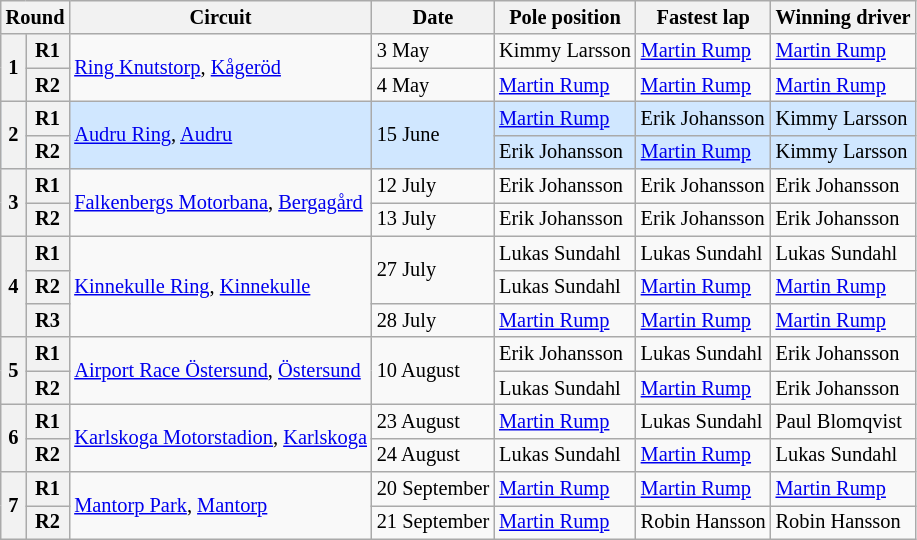<table class="wikitable" style="font-size: 85%">
<tr>
<th colspan=2>Round</th>
<th>Circuit</th>
<th>Date</th>
<th>Pole position</th>
<th>Fastest lap</th>
<th>Winning driver</th>
</tr>
<tr>
<th rowspan=2>1</th>
<th>R1</th>
<td rowspan=2><a href='#'>Ring Knutstorp</a>, <a href='#'>Kågeröd</a></td>
<td>3 May</td>
<td> Kimmy Larsson</td>
<td> <a href='#'>Martin Rump</a></td>
<td> <a href='#'>Martin Rump</a></td>
</tr>
<tr>
<th>R2</th>
<td>4 May</td>
<td> <a href='#'>Martin Rump</a></td>
<td> <a href='#'>Martin Rump</a></td>
<td> <a href='#'>Martin Rump</a></td>
</tr>
<tr style="background:#d0e7ff;">
<th rowspan=2>2</th>
<th>R1</th>
<td rowspan=2><a href='#'>Audru Ring</a>, <a href='#'>Audru</a></td>
<td rowspan=2>15 June</td>
<td> <a href='#'>Martin Rump</a></td>
<td> Erik Johansson</td>
<td> Kimmy Larsson</td>
</tr>
<tr |- style="background:#d0e7ff;">
<th>R2</th>
<td> Erik Johansson</td>
<td> <a href='#'>Martin Rump</a></td>
<td> Kimmy Larsson</td>
</tr>
<tr>
<th rowspan=2>3</th>
<th>R1</th>
<td rowspan=2><a href='#'>Falkenbergs Motorbana</a>, <a href='#'>Bergagård</a></td>
<td>12 July</td>
<td> Erik Johansson</td>
<td> Erik Johansson</td>
<td> Erik Johansson</td>
</tr>
<tr>
<th>R2</th>
<td>13 July</td>
<td> Erik Johansson</td>
<td> Erik Johansson</td>
<td> Erik Johansson</td>
</tr>
<tr>
<th rowspan=3>4</th>
<th>R1</th>
<td rowspan=3><a href='#'>Kinnekulle Ring</a>, <a href='#'>Kinnekulle</a></td>
<td rowspan=2>27 July</td>
<td> Lukas Sundahl</td>
<td> Lukas Sundahl</td>
<td> Lukas Sundahl</td>
</tr>
<tr>
<th>R2</th>
<td> Lukas Sundahl</td>
<td> <a href='#'>Martin Rump</a></td>
<td> <a href='#'>Martin Rump</a></td>
</tr>
<tr>
<th>R3</th>
<td>28 July</td>
<td> <a href='#'>Martin Rump</a></td>
<td> <a href='#'>Martin Rump</a></td>
<td> <a href='#'>Martin Rump</a></td>
</tr>
<tr>
<th rowspan=2>5</th>
<th>R1</th>
<td rowspan=2><a href='#'>Airport Race Östersund</a>, <a href='#'>Östersund</a></td>
<td rowspan=2>10 August</td>
<td> Erik Johansson</td>
<td> Lukas Sundahl</td>
<td> Erik Johansson</td>
</tr>
<tr>
<th>R2</th>
<td> Lukas Sundahl</td>
<td> <a href='#'>Martin Rump</a></td>
<td> Erik Johansson</td>
</tr>
<tr>
<th rowspan=2>6</th>
<th>R1</th>
<td rowspan=2><a href='#'>Karlskoga Motorstadion</a>, <a href='#'>Karlskoga</a></td>
<td>23 August</td>
<td> <a href='#'>Martin Rump</a></td>
<td> Lukas Sundahl</td>
<td> Paul Blomqvist</td>
</tr>
<tr>
<th>R2</th>
<td>24 August</td>
<td> Lukas Sundahl</td>
<td> <a href='#'>Martin Rump</a></td>
<td> Lukas Sundahl</td>
</tr>
<tr>
<th rowspan=2>7</th>
<th>R1</th>
<td rowspan=2><a href='#'>Mantorp Park</a>, <a href='#'>Mantorp</a></td>
<td>20 September</td>
<td> <a href='#'>Martin Rump</a></td>
<td> <a href='#'>Martin Rump</a></td>
<td> <a href='#'>Martin Rump</a></td>
</tr>
<tr>
<th>R2</th>
<td>21 September</td>
<td> <a href='#'>Martin Rump</a></td>
<td> Robin Hansson</td>
<td> Robin Hansson</td>
</tr>
</table>
